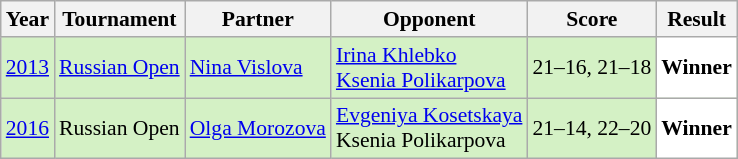<table class="sortable wikitable" style="font-size: 90%;">
<tr>
<th>Year</th>
<th>Tournament</th>
<th>Partner</th>
<th>Opponent</th>
<th>Score</th>
<th>Result</th>
</tr>
<tr style="background:#D4F1C5">
<td align="center"><a href='#'>2013</a></td>
<td align="left"><a href='#'>Russian Open</a></td>
<td align="left"> <a href='#'>Nina Vislova</a></td>
<td align="left"> <a href='#'>Irina Khlebko</a><br> <a href='#'>Ksenia Polikarpova</a></td>
<td align="left">21–16, 21–18</td>
<td style="text-align:left; background:white"> <strong>Winner</strong></td>
</tr>
<tr style="background:#D4F1C5">
<td align="center"><a href='#'>2016</a></td>
<td align="left">Russian Open</td>
<td align="left"> <a href='#'>Olga Morozova</a></td>
<td align="left"> <a href='#'>Evgeniya Kosetskaya</a><br> Ksenia Polikarpova</td>
<td align="left">21–14, 22–20</td>
<td style="text-align:left; background:white"> <strong>Winner</strong></td>
</tr>
</table>
